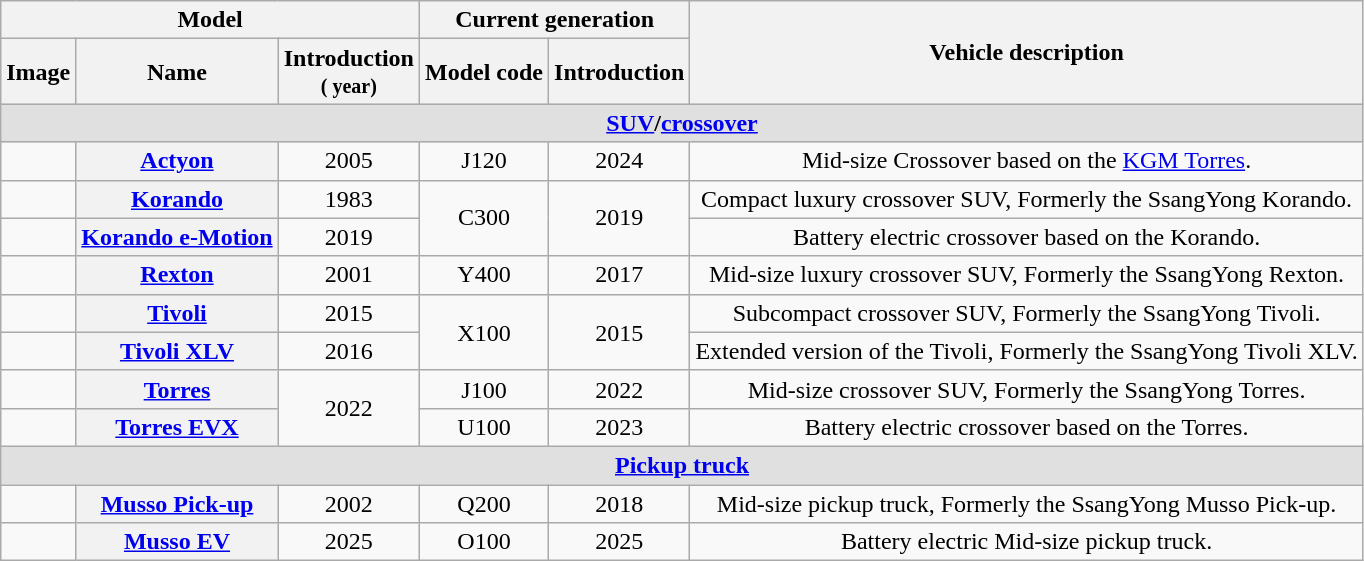<table class="wikitable sortable" style="text-align: center">
<tr>
<th colspan="3">Model</th>
<th colspan="2">Current generation</th>
<th rowspan="2">Vehicle description</th>
</tr>
<tr>
<th class="unsortable">Image</th>
<th>Name</th>
<th>Introduction<br><small>( year)</small></th>
<th>Model code</th>
<th>Introduction</th>
</tr>
<tr bgcolor="#e0e0e0">
<td colspan="8"><strong><a href='#'>SUV</a>/<a href='#'>crossover</a></strong></td>
</tr>
<tr>
<td></td>
<th><a href='#'>Actyon</a></th>
<td>2005</td>
<td>J120</td>
<td>2024</td>
<td>Mid-size Crossover based on the <a href='#'>KGM Torres</a>.</td>
</tr>
<tr>
<td></td>
<th scope="row"><a href='#'>Korando</a></th>
<td>1983</td>
<td rowspan="2">C300</td>
<td rowspan="2">2019</td>
<td>Compact luxury crossover SUV, Formerly the SsangYong Korando.</td>
</tr>
<tr>
<td></td>
<th><a href='#'>Korando e-Motion</a></th>
<td>2019</td>
<td>Battery electric crossover based on the Korando.</td>
</tr>
<tr>
<td></td>
<th><a href='#'>Rexton</a></th>
<td>2001</td>
<td>Y400</td>
<td>2017</td>
<td>Mid-size luxury crossover SUV, Formerly the SsangYong Rexton.</td>
</tr>
<tr>
<td></td>
<th><a href='#'>Tivoli</a></th>
<td>2015</td>
<td rowspan="2">X100</td>
<td rowspan="2">2015</td>
<td>Subcompact crossover SUV, Formerly the SsangYong Tivoli.</td>
</tr>
<tr>
<td></td>
<th><a href='#'>Tivoli XLV</a></th>
<td>2016</td>
<td>Extended version of the Tivoli, Formerly the SsangYong Tivoli XLV.</td>
</tr>
<tr>
<td></td>
<th><a href='#'>Torres</a></th>
<td rowspan="2">2022</td>
<td>J100</td>
<td>2022</td>
<td>Mid-size crossover SUV, Formerly the SsangYong Torres.</td>
</tr>
<tr>
<td></td>
<th><a href='#'>Torres EVX</a></th>
<td>U100</td>
<td>2023</td>
<td>Battery electric crossover based on the Torres.</td>
</tr>
<tr bgcolor="#e0e0e0">
<td colspan="8"><strong><a href='#'>Pickup truck</a></strong></td>
</tr>
<tr>
<td></td>
<th scope="row"><a href='#'>Musso Pick-up</a></th>
<td>2002</td>
<td>Q200</td>
<td>2018</td>
<td>Mid-size pickup truck, Formerly the SsangYong Musso Pick-up.</td>
</tr>
<tr>
<td></td>
<th><a href='#'>Musso EV</a></th>
<td>2025</td>
<td>O100</td>
<td>2025</td>
<td>Battery electric Mid-size pickup truck.</td>
</tr>
</table>
